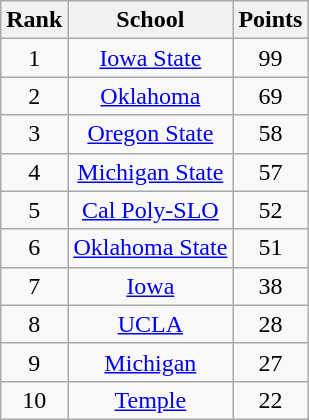<table class="wikitable" style="text-align:center">
<tr>
<th>Rank</th>
<th>School</th>
<th>Points</th>
</tr>
<tr>
<td>1</td>
<td><a href='#'>Iowa State</a></td>
<td>99</td>
</tr>
<tr>
<td>2</td>
<td><a href='#'>Oklahoma</a></td>
<td>69</td>
</tr>
<tr>
<td>3</td>
<td><a href='#'>Oregon State</a></td>
<td>58</td>
</tr>
<tr>
<td>4</td>
<td><a href='#'>Michigan State</a></td>
<td>57</td>
</tr>
<tr>
<td>5</td>
<td><a href='#'>Cal Poly-SLO</a></td>
<td>52</td>
</tr>
<tr>
<td>6</td>
<td><a href='#'>Oklahoma State</a></td>
<td>51</td>
</tr>
<tr>
<td>7</td>
<td><a href='#'>Iowa</a></td>
<td>38</td>
</tr>
<tr>
<td>8</td>
<td><a href='#'>UCLA</a></td>
<td>28</td>
</tr>
<tr>
<td>9</td>
<td><a href='#'>Michigan</a></td>
<td>27</td>
</tr>
<tr>
<td>10</td>
<td><a href='#'>Temple</a></td>
<td>22</td>
</tr>
</table>
